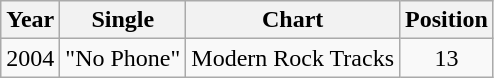<table class="wikitable">
<tr>
<th>Year</th>
<th>Single</th>
<th>Chart</th>
<th>Position</th>
</tr>
<tr>
<td>2004</td>
<td>"No Phone"</td>
<td>Modern Rock Tracks</td>
<td style="text-align:center;">13</td>
</tr>
</table>
